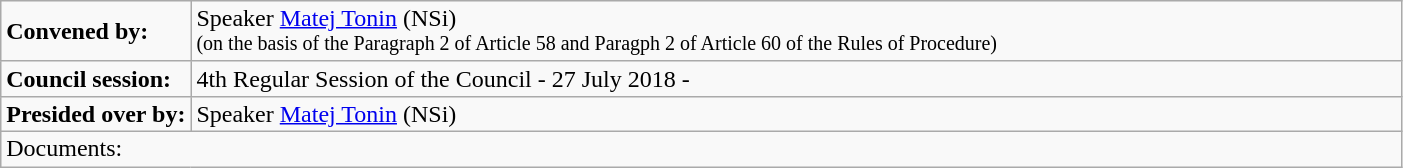<table class="wikitable" style="line-height:16px;">
<tr>
<td><strong>Convened by:</strong></td>
<td style="width:800px;">Speaker <a href='#'>Matej Tonin</a> (NSi)<br><small>(on the basis of the Paragraph 2 of Article 58 and Paragph 2 of Article 60 of the Rules of Procedure)</small></td>
</tr>
<tr>
<td><strong>Council session:</strong></td>
<td>4th Regular Session of the Council - 27 July 2018 -</td>
</tr>
<tr>
<td><strong>Presided over by:</strong></td>
<td>Speaker <a href='#'>Matej Tonin</a> (NSi)</td>
</tr>
<tr>
<td colspan="2">Documents:</td>
</tr>
</table>
